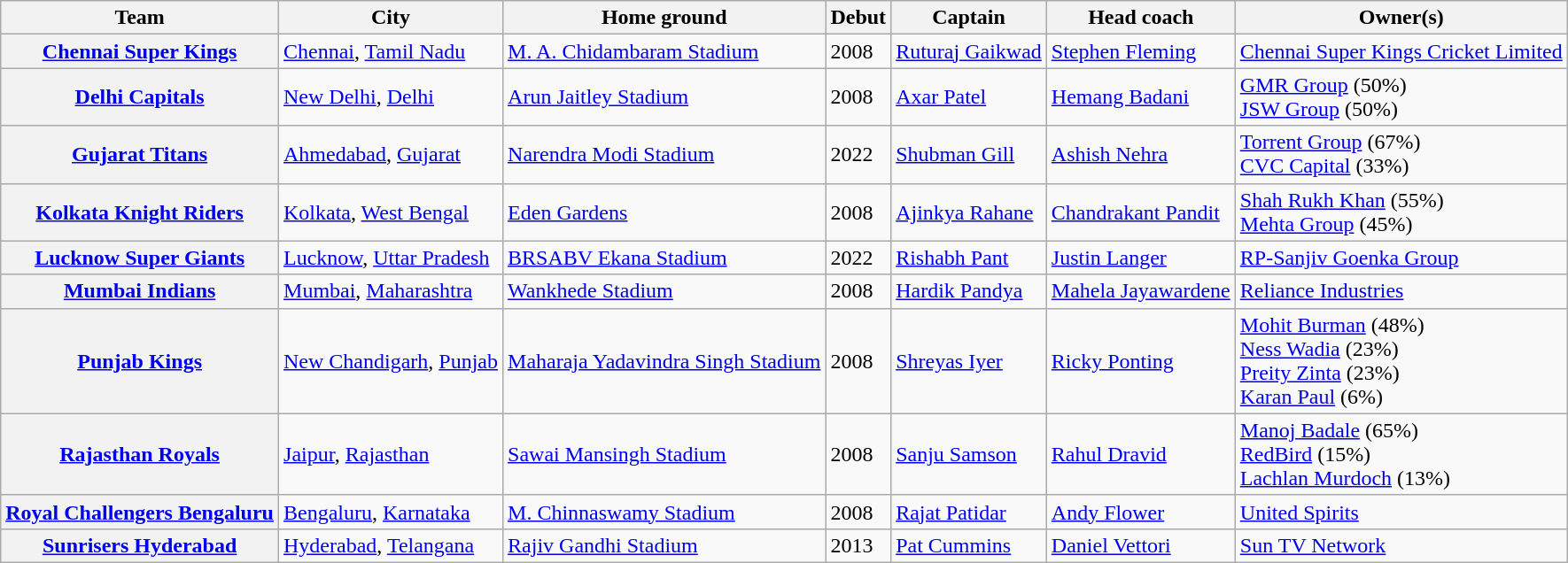<table class="wikitable">
<tr>
<th>Team</th>
<th>City</th>
<th>Home ground</th>
<th>Debut</th>
<th>Captain</th>
<th>Head coach</th>
<th>Owner(s)</th>
</tr>
<tr>
<th><a href='#'>Chennai Super Kings</a></th>
<td><a href='#'>Chennai</a>, <a href='#'>Tamil Nadu</a></td>
<td><a href='#'>M. A. Chidambaram Stadium</a></td>
<td text-align:center;>2008</td>
<td><a href='#'>Ruturaj Gaikwad</a></td>
<td><a href='#'>Stephen Fleming</a></td>
<td><a href='#'>Chennai Super Kings Cricket Limited</a></td>
</tr>
<tr>
<th><a href='#'>Delhi Capitals</a></th>
<td><a href='#'>New Delhi</a>, <a href='#'>Delhi</a></td>
<td><a href='#'>Arun Jaitley Stadium</a></td>
<td text-align:center;>2008</td>
<td><a href='#'>Axar Patel</a></td>
<td><a href='#'>Hemang Badani</a></td>
<td><a href='#'>GMR Group</a> (50%)<br><a href='#'>JSW Group</a> (50%)</td>
</tr>
<tr>
<th><a href='#'>Gujarat Titans</a></th>
<td><a href='#'>Ahmedabad</a>, <a href='#'>Gujarat</a></td>
<td><a href='#'>Narendra Modi Stadium</a></td>
<td text-align:center;>2022</td>
<td><a href='#'>Shubman Gill</a></td>
<td><a href='#'>Ashish Nehra</a></td>
<td><a href='#'>Torrent Group</a> (67%)<br><a href='#'>CVC Capital</a> (33%)</td>
</tr>
<tr>
<th><a href='#'>Kolkata Knight Riders</a></th>
<td><a href='#'>Kolkata</a>, <a href='#'>West Bengal</a></td>
<td><a href='#'>Eden Gardens</a></td>
<td text-align:center;>2008</td>
<td><a href='#'>Ajinkya Rahane</a></td>
<td><a href='#'>Chandrakant Pandit</a></td>
<td><a href='#'>Shah Rukh Khan</a> (55%)<br><a href='#'>Mehta Group</a> (45%)</td>
</tr>
<tr>
<th><a href='#'>Lucknow Super Giants</a></th>
<td><a href='#'>Lucknow</a>, <a href='#'>Uttar Pradesh</a></td>
<td><a href='#'>BRSABV Ekana Stadium</a></td>
<td text-align:center;>2022</td>
<td><a href='#'>Rishabh Pant</a></td>
<td><a href='#'>Justin Langer</a></td>
<td><a href='#'>RP-Sanjiv Goenka Group</a></td>
</tr>
<tr>
<th><a href='#'>Mumbai Indians</a></th>
<td><a href='#'>Mumbai</a>, <a href='#'>Maharashtra</a></td>
<td><a href='#'>Wankhede Stadium</a></td>
<td text-align:center;>2008</td>
<td><a href='#'>Hardik Pandya</a></td>
<td><a href='#'>Mahela Jayawardene</a></td>
<td><a href='#'>Reliance Industries</a></td>
</tr>
<tr>
<th><a href='#'>Punjab Kings</a></th>
<td><a href='#'>New Chandigarh</a>, <a href='#'>Punjab</a></td>
<td><a href='#'>Maharaja Yadavindra Singh Stadium</a></td>
<td text-align:center;>2008</td>
<td><a href='#'>Shreyas Iyer</a></td>
<td><a href='#'>Ricky Ponting</a></td>
<td><a href='#'>Mohit Burman</a> (48%)<br><a href='#'>Ness Wadia</a> (23%)<br><a href='#'>Preity Zinta</a> (23%)<br><a href='#'>Karan Paul</a> (6%)</td>
</tr>
<tr>
<th><a href='#'>Rajasthan Royals</a></th>
<td><a href='#'>Jaipur</a>, <a href='#'>Rajasthan</a></td>
<td><a href='#'>Sawai Mansingh Stadium</a></td>
<td text-align:center;>2008</td>
<td><a href='#'>Sanju Samson</a></td>
<td><a href='#'>Rahul Dravid</a></td>
<td><a href='#'>Manoj Badale</a> (65%)<br><a href='#'>RedBird</a> (15%)<br><a href='#'>Lachlan Murdoch</a> (13%)</td>
</tr>
<tr>
<th><a href='#'>Royal Challengers Bengaluru</a></th>
<td><a href='#'>Bengaluru</a>, <a href='#'>Karnataka</a></td>
<td><a href='#'>M. Chinnaswamy Stadium</a></td>
<td text-align:center;>2008</td>
<td><a href='#'>Rajat Patidar</a></td>
<td><a href='#'>Andy Flower</a></td>
<td><a href='#'>United Spirits</a></td>
</tr>
<tr>
<th><a href='#'>Sunrisers Hyderabad</a></th>
<td><a href='#'>Hyderabad</a>, <a href='#'>Telangana</a></td>
<td><a href='#'>Rajiv Gandhi Stadium</a></td>
<td text-align:center;>2013</td>
<td><a href='#'>Pat Cummins</a></td>
<td><a href='#'>Daniel Vettori</a></td>
<td><a href='#'>Sun TV Network</a></td>
</tr>
</table>
